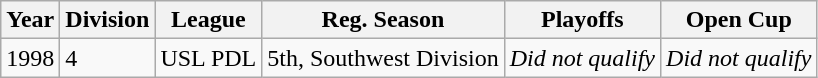<table class="wikitable">
<tr>
<th>Year</th>
<th>Division</th>
<th>League</th>
<th>Reg. Season</th>
<th>Playoffs</th>
<th>Open Cup</th>
</tr>
<tr>
<td>1998</td>
<td>4</td>
<td>USL PDL</td>
<td>5th, Southwest Division</td>
<td><em>Did not qualify</em></td>
<td><em>Did not qualify</em></td>
</tr>
</table>
